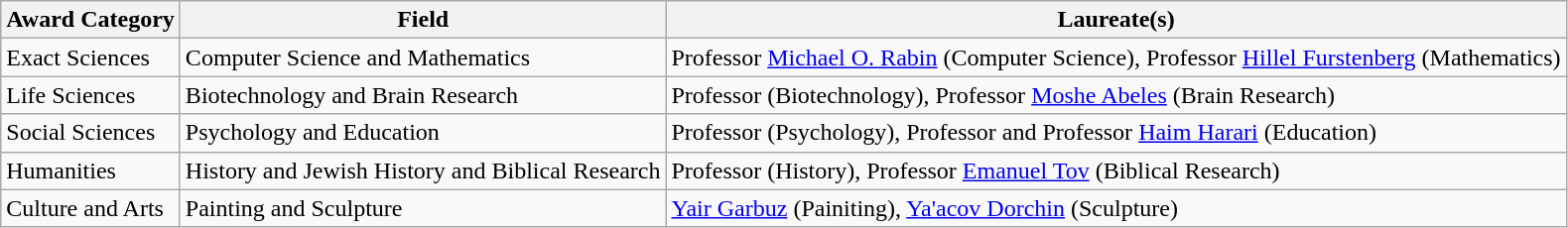<table class="wikitable">
<tr>
<th>Award Category</th>
<th>Field</th>
<th>Laureate(s)</th>
</tr>
<tr>
<td>Exact Sciences</td>
<td>Computer Science and Mathematics</td>
<td>Professor <a href='#'>Michael O. Rabin</a> (Computer Science), Professor <a href='#'>Hillel Furstenberg</a> (Mathematics)</td>
</tr>
<tr>
<td>Life Sciences</td>
<td>Biotechnology and Brain Research</td>
<td>Professor  (Biotechnology), Professor <a href='#'>Moshe Abeles</a> (Brain Research)</td>
</tr>
<tr>
<td>Social Sciences</td>
<td>Psychology and Education</td>
<td>Professor  (Psychology), Professor  and Professor <a href='#'>Haim Harari</a> (Education)</td>
</tr>
<tr>
<td>Humanities</td>
<td>History and Jewish History and Biblical Research</td>
<td>Professor  (History), Professor <a href='#'>Emanuel Tov</a> (Biblical Research)</td>
</tr>
<tr>
<td>Culture and Arts</td>
<td>Painting and Sculpture</td>
<td><a href='#'>Yair Garbuz</a> (Painiting), <a href='#'>Ya'acov Dorchin</a> (Sculpture)</td>
</tr>
</table>
